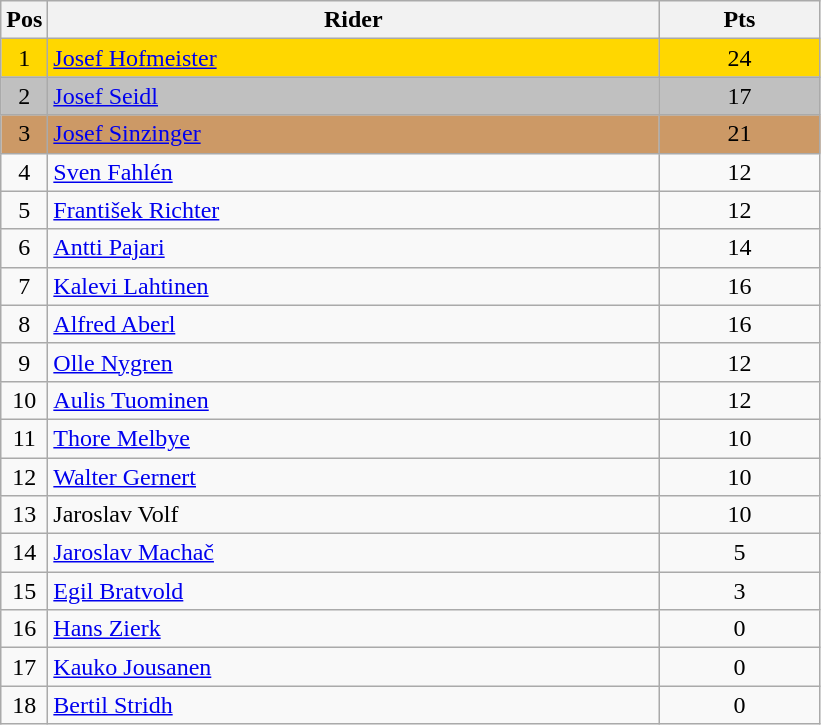<table class="wikitable" style="font-size: 100%">
<tr>
<th width=20>Pos</th>
<th width=400>Rider</th>
<th width=100>Pts</th>
</tr>
<tr align=center style="background-color: gold;">
<td>1</td>
<td align="left"> <a href='#'>Josef Hofmeister</a></td>
<td>24</td>
</tr>
<tr align=center style="background-color: silver;">
<td>2</td>
<td align="left"> <a href='#'>Josef Seidl</a></td>
<td>17</td>
</tr>
<tr align=center style="background-color: #cc9966;">
<td>3</td>
<td align="left"> <a href='#'>Josef Sinzinger</a></td>
<td>21</td>
</tr>
<tr align=center>
<td>4</td>
<td align="left"> <a href='#'>Sven Fahlén</a></td>
<td>12</td>
</tr>
<tr align=center>
<td>5</td>
<td align="left"> <a href='#'>František Richter</a></td>
<td>12</td>
</tr>
<tr align=center>
<td>6</td>
<td align="left"> <a href='#'>Antti Pajari</a></td>
<td>14</td>
</tr>
<tr align=center>
<td>7</td>
<td align="left"> <a href='#'>Kalevi Lahtinen</a></td>
<td>16</td>
</tr>
<tr align=center>
<td>8</td>
<td align="left"> <a href='#'>Alfred Aberl</a></td>
<td>16</td>
</tr>
<tr align=center>
<td>9</td>
<td align="left"> <a href='#'>Olle Nygren</a></td>
<td>12</td>
</tr>
<tr align=center>
<td>10</td>
<td align="left"> <a href='#'>Aulis Tuominen</a></td>
<td>12</td>
</tr>
<tr align=center>
<td>11</td>
<td align="left"> <a href='#'>Thore Melbye</a></td>
<td>10</td>
</tr>
<tr align=center>
<td>12</td>
<td align="left"> <a href='#'>Walter Gernert</a></td>
<td>10</td>
</tr>
<tr align=center>
<td>13</td>
<td align="left"> Jaroslav Volf</td>
<td>10</td>
</tr>
<tr align=center>
<td>14</td>
<td align="left"> <a href='#'>Jaroslav Machač</a></td>
<td>5</td>
</tr>
<tr align=center>
<td>15</td>
<td align="left"> <a href='#'>Egil Bratvold</a></td>
<td>3</td>
</tr>
<tr align=center>
<td>16</td>
<td align="left"> <a href='#'>Hans Zierk</a></td>
<td>0</td>
</tr>
<tr align=center>
<td>17</td>
<td align="left"> <a href='#'>Kauko Jousanen</a></td>
<td>0</td>
</tr>
<tr align=center>
<td>18</td>
<td align="left"> <a href='#'>Bertil Stridh</a></td>
<td>0</td>
</tr>
</table>
